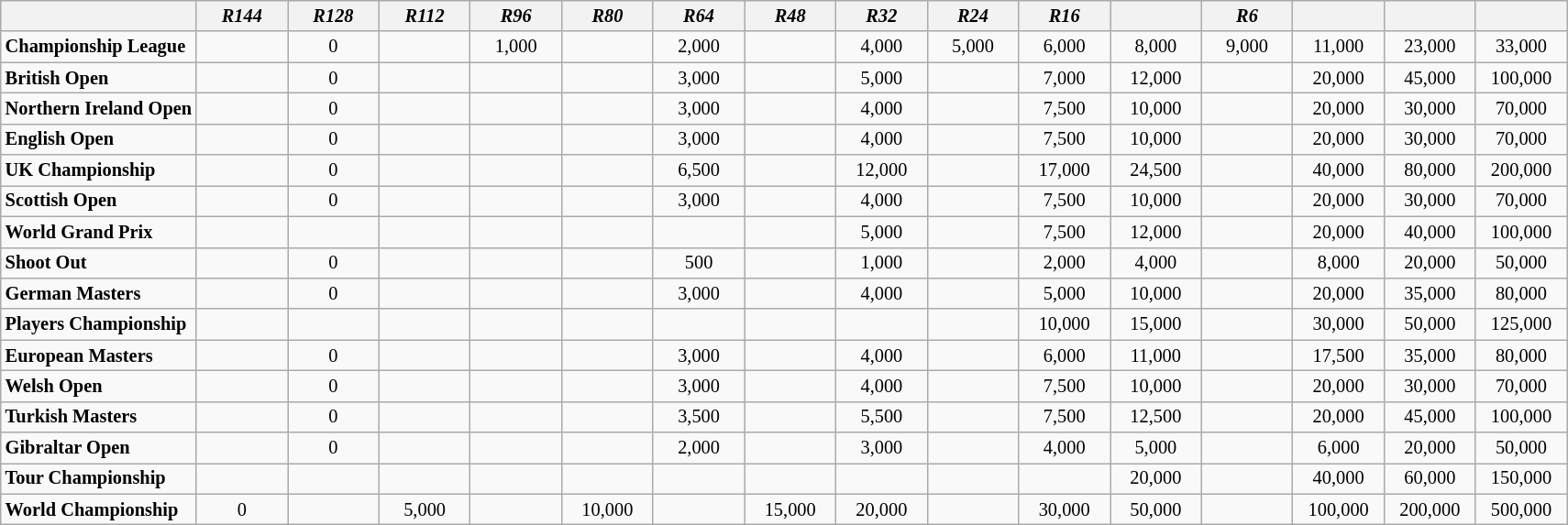<table class="wikitable sortable" style="text-align: center; font-size:85%;">
<tr>
<th></th>
<th width=60><em>R144</em></th>
<th width=60><em>R128</em></th>
<th width=60><em>R112</em></th>
<th width=60><em>R96</em></th>
<th width=60><em>R80</em></th>
<th width=60><em>R64</em></th>
<th width=60><em>R48</em></th>
<th width=60><em>R32</em></th>
<th width=60><em>R24</em></th>
<th width=60><em>R16</em></th>
<th width=60><em></em></th>
<th width=60><em>R6</em></th>
<th width=60><em></em></th>
<th width=60><em></em></th>
<th width=60><em></em></th>
</tr>
<tr>
<td style="text-align:left;"><strong>Championship League</strong></td>
<td></td>
<td>0<br></td>
<td></td>
<td>1,000<br></td>
<td></td>
<td>2,000<br></td>
<td></td>
<td>4,000<br></td>
<td>5,000<br></td>
<td>6,000<br></td>
<td>8,000<br></td>
<td>9,000<br></td>
<td>11,000<br></td>
<td>23,000</td>
<td>33,000</td>
</tr>
<tr>
<td style="text-align:left;"><strong>British Open</strong></td>
<td></td>
<td>0</td>
<td></td>
<td></td>
<td></td>
<td>3,000</td>
<td></td>
<td>5,000</td>
<td></td>
<td>7,000</td>
<td>12,000</td>
<td></td>
<td>20,000</td>
<td>45,000</td>
<td>100,000</td>
</tr>
<tr>
<td style="text-align:left;"><strong>Northern Ireland Open</strong></td>
<td></td>
<td>0</td>
<td></td>
<td></td>
<td></td>
<td>3,000</td>
<td></td>
<td>4,000</td>
<td></td>
<td>7,500</td>
<td>10,000</td>
<td></td>
<td>20,000</td>
<td>30,000</td>
<td>70,000</td>
</tr>
<tr>
<td style="text-align:left;"><strong>English Open</strong></td>
<td></td>
<td>0</td>
<td></td>
<td></td>
<td></td>
<td>3,000</td>
<td></td>
<td>4,000</td>
<td></td>
<td>7,500</td>
<td>10,000</td>
<td></td>
<td>20,000</td>
<td>30,000</td>
<td>70,000</td>
</tr>
<tr>
<td style="text-align:left;"><strong>UK Championship</strong></td>
<td></td>
<td>0</td>
<td></td>
<td></td>
<td></td>
<td>6,500</td>
<td></td>
<td>12,000</td>
<td></td>
<td>17,000</td>
<td>24,500</td>
<td></td>
<td>40,000</td>
<td>80,000</td>
<td>200,000</td>
</tr>
<tr>
<td style="text-align:left;"><strong>Scottish Open</strong></td>
<td></td>
<td>0</td>
<td></td>
<td></td>
<td></td>
<td>3,000</td>
<td></td>
<td>4,000</td>
<td></td>
<td>7,500</td>
<td>10,000</td>
<td></td>
<td>20,000</td>
<td>30,000</td>
<td>70,000</td>
</tr>
<tr>
<td style="text-align:left;"><strong>World Grand Prix</strong></td>
<td></td>
<td></td>
<td></td>
<td></td>
<td></td>
<td></td>
<td></td>
<td>5,000</td>
<td></td>
<td>7,500</td>
<td>12,000</td>
<td></td>
<td>20,000</td>
<td>40,000</td>
<td>100,000</td>
</tr>
<tr>
<td style="text-align:left;"><strong>Shoot Out</strong></td>
<td></td>
<td>0</td>
<td></td>
<td></td>
<td></td>
<td>500</td>
<td></td>
<td>1,000</td>
<td></td>
<td>2,000</td>
<td>4,000</td>
<td></td>
<td>8,000</td>
<td>20,000</td>
<td>50,000</td>
</tr>
<tr>
<td style="text-align:left;"><strong>German Masters</strong></td>
<td></td>
<td>0</td>
<td></td>
<td></td>
<td></td>
<td>3,000<br></td>
<td></td>
<td>4,000</td>
<td></td>
<td>5,000</td>
<td>10,000</td>
<td></td>
<td>20,000</td>
<td>35,000</td>
<td>80,000</td>
</tr>
<tr>
<td style="text-align:left;"><strong>Players Championship</strong></td>
<td></td>
<td></td>
<td></td>
<td></td>
<td></td>
<td></td>
<td></td>
<td></td>
<td></td>
<td>10,000</td>
<td>15,000</td>
<td></td>
<td>30,000</td>
<td>50,000</td>
<td>125,000</td>
</tr>
<tr>
<td style="text-align:left;"><strong>European Masters</strong></td>
<td></td>
<td>0</td>
<td></td>
<td></td>
<td></td>
<td>3,000</td>
<td></td>
<td>4,000</td>
<td></td>
<td>6,000</td>
<td>11,000</td>
<td></td>
<td>17,500</td>
<td>35,000</td>
<td>80,000</td>
</tr>
<tr>
<td style="text-align:left;"><strong>Welsh Open</strong></td>
<td></td>
<td>0</td>
<td></td>
<td></td>
<td></td>
<td>3,000</td>
<td></td>
<td>4,000</td>
<td></td>
<td>7,500</td>
<td>10,000</td>
<td></td>
<td>20,000</td>
<td>30,000</td>
<td>70,000</td>
</tr>
<tr>
<td style="text-align:left;"><strong>Turkish Masters</strong></td>
<td></td>
<td>0</td>
<td></td>
<td></td>
<td></td>
<td>3,500</td>
<td></td>
<td>5,500</td>
<td></td>
<td>7,500</td>
<td>12,500</td>
<td></td>
<td>20,000</td>
<td>45,000</td>
<td>100,000</td>
</tr>
<tr>
<td style="text-align:left;"><strong>Gibraltar Open</strong></td>
<td></td>
<td>0</td>
<td></td>
<td></td>
<td></td>
<td>2,000</td>
<td></td>
<td>3,000</td>
<td></td>
<td>4,000</td>
<td>5,000</td>
<td></td>
<td>6,000</td>
<td>20,000</td>
<td>50,000</td>
</tr>
<tr>
<td style="text-align:left;"><strong>Tour Championship</strong></td>
<td></td>
<td></td>
<td></td>
<td></td>
<td></td>
<td></td>
<td></td>
<td></td>
<td></td>
<td></td>
<td>20,000</td>
<td></td>
<td>40,000</td>
<td>60,000</td>
<td>150,000</td>
</tr>
<tr>
<td style="text-align:left;"><strong>World Championship</strong></td>
<td>0</td>
<td></td>
<td>5,000<br></td>
<td></td>
<td>10,000<br></td>
<td></td>
<td>15,000</td>
<td>20,000<br></td>
<td></td>
<td>30,000</td>
<td>50,000</td>
<td></td>
<td>100,000</td>
<td>200,000</td>
<td>500,000</td>
</tr>
</table>
